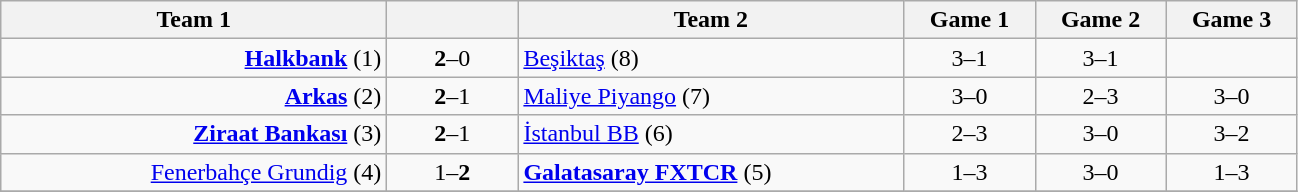<table class=wikitable style="text-align:center">
<tr>
<th width=250>Team 1</th>
<th width=80></th>
<th width=250>Team 2</th>
<th width=80>Game 1</th>
<th width=80>Game 2</th>
<th width=80>Game 3</th>
</tr>
<tr>
<td align=right><strong><a href='#'>Halkbank</a></strong> (1)</td>
<td><strong>2</strong>–0</td>
<td align=left><a href='#'>Beşiktaş</a> (8)</td>
<td>3–1</td>
<td>3–1</td>
<td></td>
</tr>
<tr>
<td align=right><strong><a href='#'>Arkas</a></strong> (2)</td>
<td><strong>2</strong>–1</td>
<td align=left><a href='#'>Maliye Piyango</a> (7)</td>
<td>3–0</td>
<td>2–3</td>
<td>3–0</td>
</tr>
<tr>
<td align=right><strong><a href='#'>Ziraat Bankası</a></strong> (3)</td>
<td><strong>2</strong>–1</td>
<td align=left><a href='#'>İstanbul BB</a> (6)</td>
<td>2–3</td>
<td>3–0</td>
<td>3–2</td>
</tr>
<tr>
<td align=right><a href='#'>Fenerbahçe Grundig</a> (4)</td>
<td>1–<strong>2</strong></td>
<td align=left><strong><a href='#'>Galatasaray FXTCR</a></strong> (5)</td>
<td>1–3</td>
<td>3–0</td>
<td>1–3</td>
</tr>
<tr>
</tr>
</table>
